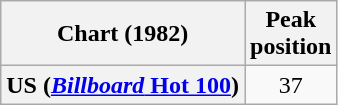<table class="wikitable sortable plainrowheaders" style="text-align:center">
<tr>
<th scope="col">Chart (1982)</th>
<th scope="col">Peak<br>position</th>
</tr>
<tr>
<th scope="row">US (<a href='#'><em>Billboard</em> Hot 100</a>)</th>
<td>37</td>
</tr>
</table>
